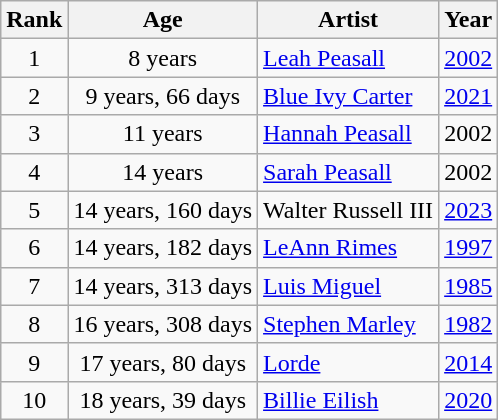<table class="wikitable" style="text-align: center; cellpadding: 2;">
<tr>
<th>Rank</th>
<th>Age</th>
<th>Artist</th>
<th>Year</th>
</tr>
<tr>
<td>1</td>
<td>8 years</td>
<td style="text-align: left;"><a href='#'>Leah Peasall</a></td>
<td><a href='#'>2002</a></td>
</tr>
<tr>
<td>2</td>
<td>9 years, 66 days</td>
<td style="text-align: left;"><a href='#'>Blue Ivy Carter</a></td>
<td><a href='#'>2021</a></td>
</tr>
<tr>
<td>3</td>
<td>11 years</td>
<td style="text-align: left;"><a href='#'>Hannah Peasall</a></td>
<td>2002</td>
</tr>
<tr>
<td>4</td>
<td>14 years</td>
<td style="text-align: left;"><a href='#'>Sarah Peasall</a></td>
<td>2002</td>
</tr>
<tr>
<td>5</td>
<td>14 years, 160 days</td>
<td style="text-align: left;">Walter Russell III</td>
<td><a href='#'>2023</a></td>
</tr>
<tr>
<td>6</td>
<td>14 years, 182 days</td>
<td style="text-align: left;"><a href='#'>LeAnn Rimes</a></td>
<td><a href='#'>1997</a></td>
</tr>
<tr>
<td>7</td>
<td>14 years, 313 days</td>
<td style="text-align: left;"><a href='#'>Luis Miguel</a></td>
<td><a href='#'>1985</a></td>
</tr>
<tr>
<td>8</td>
<td>16 years, 308 days</td>
<td style="text-align: left;"><a href='#'>Stephen Marley</a></td>
<td><a href='#'>1982</a></td>
</tr>
<tr>
<td>9</td>
<td>17 years, 80 days</td>
<td style="text-align: left;"><a href='#'>Lorde</a></td>
<td><a href='#'>2014</a></td>
</tr>
<tr>
<td>10</td>
<td>18 years, 39 days</td>
<td style="text-align: left;"><a href='#'>Billie Eilish</a></td>
<td><a href='#'>2020</a></td>
</tr>
</table>
